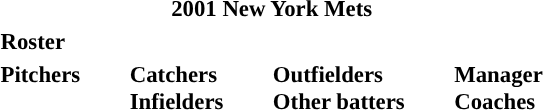<table class="toccolours" style="font-size: 95%;">
<tr>
<th colspan="10">2001 New York Mets</th>
</tr>
<tr>
<td colspan="10"><strong>Roster</strong></td>
</tr>
<tr>
<td valign="top"><strong>Pitchers</strong><br>



















</td>
<td width="25px"></td>
<td valign="top"><strong>Catchers</strong><br>



<strong>Infielders</strong>








</td>
<td width="25px"></td>
<td valign="top"><strong>Outfielders</strong><br>








<strong>Other batters</strong>
</td>
<td width="25px"></td>
<td valign="top"><strong>Manager</strong><br>
<strong>Coaches</strong>





</td>
</tr>
</table>
